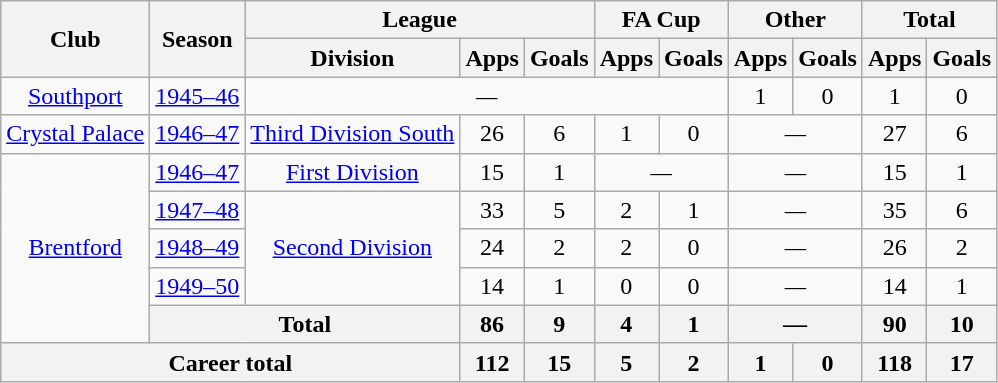<table class="wikitable" style="text-align: center;">
<tr>
<th rowspan="2">Club</th>
<th rowspan="2">Season</th>
<th colspan="3">League</th>
<th colspan="2">FA Cup</th>
<th colspan="2">Other</th>
<th colspan="2">Total</th>
</tr>
<tr>
<th>Division</th>
<th>Apps</th>
<th>Goals</th>
<th>Apps</th>
<th>Goals</th>
<th>Apps</th>
<th>Goals</th>
<th>Apps</th>
<th>Goals</th>
</tr>
<tr>
<td><a href='#'>Southport</a></td>
<td><a href='#'>1945–46</a></td>
<td colspan="5"><em>—</em></td>
<td>1</td>
<td>0</td>
<td>1</td>
<td>0</td>
</tr>
<tr>
<td><a href='#'>Crystal Palace</a></td>
<td><a href='#'>1946–47</a></td>
<td><a href='#'>Third Division South</a></td>
<td>26</td>
<td>6</td>
<td>1</td>
<td>0</td>
<td colspan="2"><em>—</em></td>
<td>27</td>
<td>6</td>
</tr>
<tr>
<td rowspan="5"><a href='#'>Brentford</a></td>
<td><a href='#'>1946–47</a></td>
<td><a href='#'>First Division</a></td>
<td>15</td>
<td>1</td>
<td colspan="2"><em>—</em></td>
<td colspan="2"><em>—</em></td>
<td>15</td>
<td>1</td>
</tr>
<tr>
<td><a href='#'>1947–48</a></td>
<td rowspan="3"><a href='#'>Second Division</a></td>
<td>33</td>
<td>5</td>
<td>2</td>
<td>1</td>
<td colspan="2"><em>—</em></td>
<td>35</td>
<td>6</td>
</tr>
<tr>
<td><a href='#'>1948–49</a></td>
<td>24</td>
<td>2</td>
<td>2</td>
<td>0</td>
<td colspan="2"><em>—</em></td>
<td>26</td>
<td>2</td>
</tr>
<tr>
<td><a href='#'>1949–50</a></td>
<td>14</td>
<td>1</td>
<td>0</td>
<td>0</td>
<td colspan="2"><em>—</em></td>
<td>14</td>
<td>1</td>
</tr>
<tr>
<th colspan="2">Total</th>
<th>86</th>
<th>9</th>
<th>4</th>
<th>1</th>
<th colspan="2"><em>—</em></th>
<th>90</th>
<th>10</th>
</tr>
<tr>
<th colspan="3">Career total</th>
<th>112</th>
<th>15</th>
<th>5</th>
<th>2</th>
<th>1</th>
<th>0</th>
<th>118</th>
<th>17</th>
</tr>
</table>
